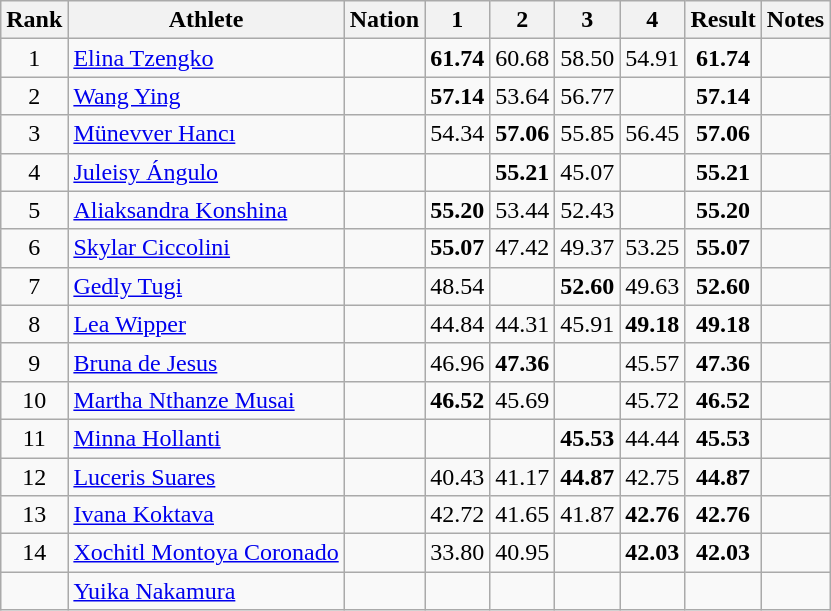<table class="wikitable sortable" style="text-align:center">
<tr>
<th>Rank</th>
<th>Athlete</th>
<th>Nation</th>
<th>1</th>
<th>2</th>
<th>3</th>
<th>4</th>
<th>Result</th>
<th>Notes</th>
</tr>
<tr>
<td>1</td>
<td align=left><a href='#'>Elina Tzengko</a></td>
<td align=left></td>
<td><strong>61.74</strong></td>
<td>60.68</td>
<td>58.50</td>
<td>54.91</td>
<td><strong>61.74</strong></td>
<td></td>
</tr>
<tr>
<td>2</td>
<td align=left><a href='#'>Wang Ying</a></td>
<td align=left></td>
<td><strong>57.14</strong></td>
<td>53.64</td>
<td>56.77</td>
<td></td>
<td><strong>57.14</strong></td>
<td></td>
</tr>
<tr>
<td>3</td>
<td align=left><a href='#'>Münevver Hancı</a></td>
<td align=left></td>
<td>54.34</td>
<td><strong>57.06</strong></td>
<td>55.85</td>
<td>56.45</td>
<td><strong>57.06</strong></td>
<td></td>
</tr>
<tr>
<td>4</td>
<td align=left><a href='#'>Juleisy Ángulo</a></td>
<td align=left></td>
<td></td>
<td><strong>55.21</strong></td>
<td>45.07</td>
<td></td>
<td><strong>55.21</strong></td>
<td></td>
</tr>
<tr>
<td>5</td>
<td align=left><a href='#'>Aliaksandra Konshina</a></td>
<td align=left></td>
<td><strong>55.20</strong></td>
<td>53.44</td>
<td>52.43</td>
<td></td>
<td><strong>55.20</strong></td>
<td></td>
</tr>
<tr>
<td>6</td>
<td align=left><a href='#'>Skylar Ciccolini</a></td>
<td align=left></td>
<td><strong>55.07</strong></td>
<td>47.42</td>
<td>49.37</td>
<td>53.25</td>
<td><strong>55.07</strong></td>
<td></td>
</tr>
<tr>
<td>7</td>
<td align=left><a href='#'>Gedly Tugi</a></td>
<td align=left></td>
<td>48.54</td>
<td></td>
<td><strong>52.60</strong></td>
<td>49.63</td>
<td><strong>52.60</strong></td>
<td></td>
</tr>
<tr>
<td>8</td>
<td align=left><a href='#'>Lea Wipper</a></td>
<td align=left></td>
<td>44.84</td>
<td>44.31</td>
<td>45.91</td>
<td><strong>49.18</strong></td>
<td><strong>49.18</strong></td>
<td></td>
</tr>
<tr>
<td>9</td>
<td align=left><a href='#'>Bruna de Jesus</a></td>
<td align=left></td>
<td>46.96</td>
<td><strong>47.36</strong></td>
<td></td>
<td>45.57</td>
<td><strong>47.36</strong></td>
<td></td>
</tr>
<tr>
<td>10</td>
<td align=left><a href='#'>Martha Nthanze Musai</a></td>
<td align=left></td>
<td><strong>46.52</strong></td>
<td>45.69</td>
<td></td>
<td>45.72</td>
<td><strong>46.52</strong></td>
<td></td>
</tr>
<tr>
<td>11</td>
<td align=left><a href='#'>Minna Hollanti</a></td>
<td align=left></td>
<td></td>
<td></td>
<td><strong>45.53</strong></td>
<td>44.44</td>
<td><strong>45.53</strong></td>
<td></td>
</tr>
<tr>
<td>12</td>
<td align=left><a href='#'>Luceris Suares</a></td>
<td align=left></td>
<td>40.43</td>
<td>41.17</td>
<td><strong>44.87</strong></td>
<td>42.75</td>
<td><strong>44.87</strong></td>
<td></td>
</tr>
<tr>
<td>13</td>
<td align=left><a href='#'>Ivana Koktava</a></td>
<td align=left></td>
<td>42.72</td>
<td>41.65</td>
<td>41.87</td>
<td><strong>42.76</strong></td>
<td><strong>42.76</strong></td>
<td></td>
</tr>
<tr>
<td>14</td>
<td align=left><a href='#'>Xochitl Montoya Coronado</a></td>
<td align=left></td>
<td>33.80</td>
<td>40.95</td>
<td></td>
<td><strong>42.03</strong></td>
<td><strong>42.03</strong></td>
<td></td>
</tr>
<tr>
<td></td>
<td align=left><a href='#'>Yuika Nakamura</a></td>
<td align=left></td>
<td></td>
<td></td>
<td></td>
<td></td>
<td><strong></strong></td>
<td></td>
</tr>
</table>
